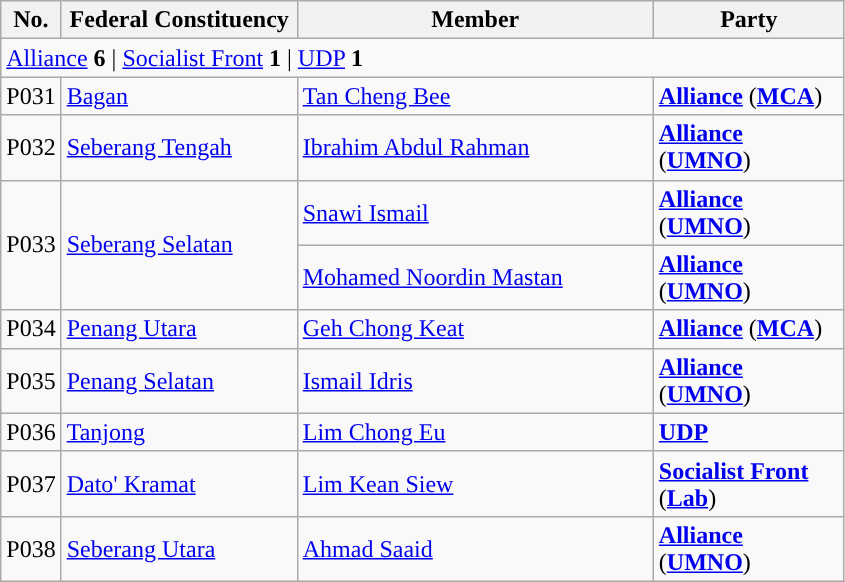<table class="wikitable sortable">
<tr>
<th style="width:30px;">No.</th>
<th style="width:150px;">Federal Constituency</th>
<th style="width:230px;">Member</th>
<th style="width:120px;">Party</th>
</tr>
<tr>
<td colspan="4"><a href='#'>Alliance</a> <strong>6</strong> | <a href='#'>Socialist Front</a> <strong>1</strong> | <a href='#'>UDP</a> <strong>1</strong></td>
</tr>
<tr>
<td>P031</td>
<td><a href='#'>Bagan</a></td>
<td><a href='#'>Tan Cheng Bee</a></td>
<td><strong><a href='#'>Alliance</a></strong> (<strong><a href='#'>MCA</a></strong>)</td>
</tr>
<tr>
<td>P032</td>
<td><a href='#'>Seberang Tengah</a></td>
<td><a href='#'>Ibrahim Abdul Rahman</a></td>
<td><strong><a href='#'>Alliance</a></strong> (<strong><a href='#'>UMNO</a></strong>)</td>
</tr>
<tr>
<td rowspan=2>P033</td>
<td rowspan=2><a href='#'>Seberang Selatan</a></td>
<td><a href='#'>Snawi Ismail</a> </td>
<td><strong><a href='#'>Alliance</a></strong> (<strong><a href='#'>UMNO</a></strong>)</td>
</tr>
<tr>
<td><a href='#'>Mohamed Noordin Mastan</a> </td>
<td><strong><a href='#'>Alliance</a></strong> (<strong><a href='#'>UMNO</a></strong>)</td>
</tr>
<tr>
<td>P034</td>
<td><a href='#'>Penang Utara</a></td>
<td><a href='#'>Geh Chong Keat</a></td>
<td><strong><a href='#'>Alliance</a></strong> (<strong><a href='#'>MCA</a></strong>)</td>
</tr>
<tr>
<td>P035</td>
<td><a href='#'>Penang Selatan</a></td>
<td><a href='#'>Ismail Idris</a></td>
<td><strong><a href='#'>Alliance</a></strong> (<strong><a href='#'>UMNO</a></strong>)</td>
</tr>
<tr>
<td>P036</td>
<td><a href='#'>Tanjong</a></td>
<td><a href='#'>Lim Chong Eu</a></td>
<td><strong><a href='#'>UDP</a></strong></td>
</tr>
<tr>
<td>P037</td>
<td><a href='#'>Dato' Kramat</a></td>
<td><a href='#'>Lim Kean Siew</a> </td>
<td><strong><a href='#'>Socialist Front</a></strong> (<strong><a href='#'>Lab</a></strong>)</td>
</tr>
<tr>
<td>P038</td>
<td><a href='#'>Seberang Utara</a></td>
<td><a href='#'>Ahmad Saaid</a></td>
<td><strong><a href='#'>Alliance</a></strong> (<strong><a href='#'>UMNO</a></strong>)</td>
</tr>
</table>
